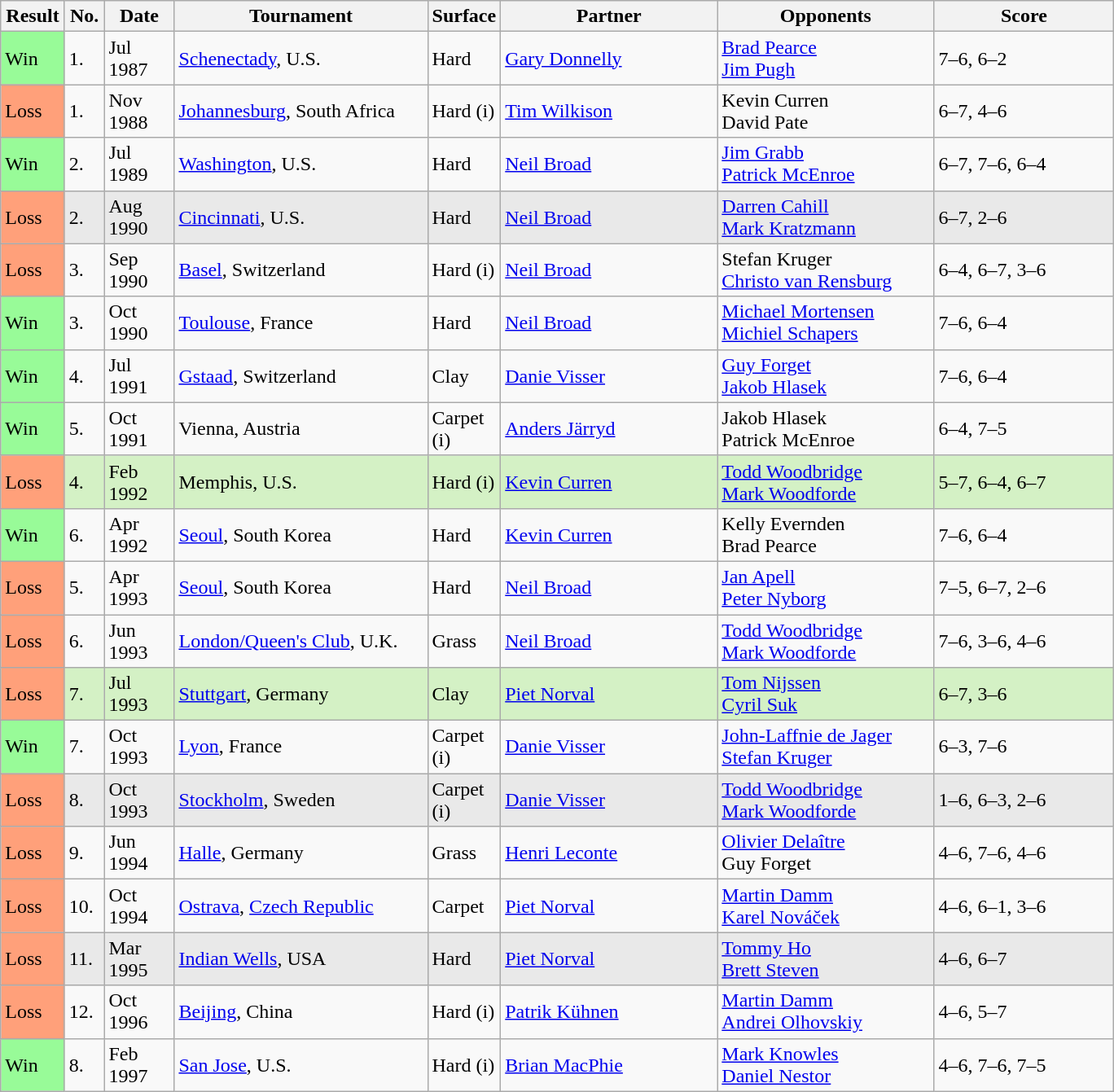<table class="sortable wikitable">
<tr>
<th style="width:45px">Result</th>
<th style="width:25px">No.</th>
<th style="width:50px">Date</th>
<th style="width:200px">Tournament</th>
<th style="width:50px">Surface</th>
<th style="width:170px">Partner</th>
<th style="width:170px">Opponents</th>
<th style="width:140px" class="unsortable">Score</th>
</tr>
<tr>
<td style="background:#98fb98;">Win</td>
<td>1.</td>
<td>Jul 1987</td>
<td><a href='#'>Schenectady</a>, U.S.</td>
<td>Hard</td>
<td> <a href='#'>Gary Donnelly</a></td>
<td> <a href='#'>Brad Pearce</a> <br>  <a href='#'>Jim Pugh</a></td>
<td>7–6, 6–2</td>
</tr>
<tr>
<td style="background:#ffa07a;">Loss</td>
<td>1.</td>
<td>Nov 1988</td>
<td><a href='#'>Johannesburg</a>, South Africa</td>
<td>Hard (i)</td>
<td> <a href='#'>Tim Wilkison</a></td>
<td> Kevin Curren <br>  David Pate</td>
<td>6–7, 4–6</td>
</tr>
<tr>
<td style="background:#98fb98;">Win</td>
<td>2.</td>
<td>Jul 1989</td>
<td><a href='#'>Washington</a>, U.S.</td>
<td>Hard</td>
<td> <a href='#'>Neil Broad</a></td>
<td> <a href='#'>Jim Grabb</a><br> <a href='#'>Patrick McEnroe</a></td>
<td>6–7, 7–6, 6–4</td>
</tr>
<tr style="background:#e9e9e9;">
<td style="background:#ffa07a;">Loss</td>
<td>2.</td>
<td>Aug 1990</td>
<td><a href='#'>Cincinnati</a>, U.S.</td>
<td>Hard</td>
<td> <a href='#'>Neil Broad</a></td>
<td> <a href='#'>Darren Cahill</a><br> <a href='#'>Mark Kratzmann</a></td>
<td>6–7, 2–6</td>
</tr>
<tr>
<td style="background:#ffa07a;">Loss</td>
<td>3.</td>
<td>Sep 1990</td>
<td><a href='#'>Basel</a>, Switzerland</td>
<td>Hard (i)</td>
<td> <a href='#'>Neil Broad</a></td>
<td> Stefan Kruger<br> <a href='#'>Christo van Rensburg</a></td>
<td>6–4, 6–7, 3–6</td>
</tr>
<tr>
<td style="background:#98fb98;">Win</td>
<td>3.</td>
<td>Oct 1990</td>
<td><a href='#'>Toulouse</a>, France</td>
<td>Hard</td>
<td> <a href='#'>Neil Broad</a></td>
<td> <a href='#'>Michael Mortensen</a><br> <a href='#'>Michiel Schapers</a></td>
<td>7–6, 6–4</td>
</tr>
<tr>
<td style="background:#98fb98;">Win</td>
<td>4.</td>
<td>Jul 1991</td>
<td><a href='#'>Gstaad</a>, Switzerland</td>
<td>Clay</td>
<td> <a href='#'>Danie Visser</a></td>
<td> <a href='#'>Guy Forget</a> <br>  <a href='#'>Jakob Hlasek</a></td>
<td>7–6, 6–4</td>
</tr>
<tr>
<td style="background:#98fb98;">Win</td>
<td>5.</td>
<td>Oct 1991</td>
<td>Vienna, Austria</td>
<td>Carpet (i)</td>
<td> <a href='#'>Anders Järryd</a></td>
<td> Jakob Hlasek <br>  Patrick McEnroe</td>
<td>6–4, 7–5</td>
</tr>
<tr style="background:#d4f1c5;">
<td style="background:#ffa07a;">Loss</td>
<td>4.</td>
<td>Feb 1992</td>
<td>Memphis, U.S.</td>
<td>Hard (i)</td>
<td> <a href='#'>Kevin Curren</a></td>
<td> <a href='#'>Todd Woodbridge</a> <br>  <a href='#'>Mark Woodforde</a></td>
<td>5–7, 6–4, 6–7</td>
</tr>
<tr>
<td style="background:#98fb98;">Win</td>
<td>6.</td>
<td>Apr 1992</td>
<td><a href='#'>Seoul</a>, South Korea</td>
<td>Hard</td>
<td> <a href='#'>Kevin Curren</a></td>
<td> Kelly Evernden <br>  Brad Pearce</td>
<td>7–6, 6–4</td>
</tr>
<tr>
<td style="background:#ffa07a;">Loss</td>
<td>5.</td>
<td>Apr 1993</td>
<td><a href='#'>Seoul</a>, South Korea</td>
<td>Hard</td>
<td> <a href='#'>Neil Broad</a></td>
<td> <a href='#'>Jan Apell</a><br> <a href='#'>Peter Nyborg</a></td>
<td>7–5, 6–7, 2–6</td>
</tr>
<tr>
<td style="background:#ffa07a;">Loss</td>
<td>6.</td>
<td>Jun 1993</td>
<td><a href='#'>London/Queen's Club</a>, U.K.</td>
<td>Grass</td>
<td> <a href='#'>Neil Broad</a></td>
<td> <a href='#'>Todd Woodbridge</a><br> <a href='#'>Mark Woodforde</a></td>
<td>7–6, 3–6, 4–6</td>
</tr>
<tr style="background:#d4f1c5;">
<td style="background:#ffa07a;">Loss</td>
<td>7.</td>
<td>Jul 1993</td>
<td><a href='#'>Stuttgart</a>, Germany</td>
<td>Clay</td>
<td> <a href='#'>Piet Norval</a></td>
<td> <a href='#'>Tom Nijssen</a> <br>  <a href='#'>Cyril Suk</a></td>
<td>6–7, 3–6</td>
</tr>
<tr>
<td style="background:#98fb98;">Win</td>
<td>7.</td>
<td>Oct 1993</td>
<td><a href='#'>Lyon</a>, France</td>
<td>Carpet (i)</td>
<td> <a href='#'>Danie Visser</a></td>
<td> <a href='#'>John-Laffnie de Jager</a> <br>  <a href='#'>Stefan Kruger</a></td>
<td>6–3, 7–6</td>
</tr>
<tr style="background:#e9e9e9;">
<td style="background:#ffa07a;">Loss</td>
<td>8.</td>
<td>Oct 1993</td>
<td><a href='#'>Stockholm</a>, Sweden</td>
<td>Carpet (i)</td>
<td> <a href='#'>Danie Visser</a></td>
<td> <a href='#'>Todd Woodbridge</a> <br>  <a href='#'>Mark Woodforde</a></td>
<td>1–6, 6–3, 2–6</td>
</tr>
<tr>
<td style="background:#ffa07a;">Loss</td>
<td>9.</td>
<td>Jun 1994</td>
<td><a href='#'>Halle</a>, Germany</td>
<td>Grass</td>
<td> <a href='#'>Henri Leconte</a></td>
<td> <a href='#'>Olivier Delaître</a> <br>  Guy Forget</td>
<td>4–6, 7–6, 4–6</td>
</tr>
<tr>
<td style="background:#ffa07a;">Loss</td>
<td>10.</td>
<td>Oct 1994</td>
<td><a href='#'>Ostrava</a>, <a href='#'>Czech Republic</a></td>
<td>Carpet</td>
<td> <a href='#'>Piet Norval</a></td>
<td> <a href='#'>Martin Damm</a> <br>  <a href='#'>Karel Nováček</a></td>
<td>4–6, 6–1, 3–6</td>
</tr>
<tr style="background:#e9e9e9;">
<td style="background:#ffa07a;">Loss</td>
<td>11.</td>
<td>Mar 1995</td>
<td><a href='#'>Indian Wells</a>, USA</td>
<td>Hard</td>
<td> <a href='#'>Piet Norval</a></td>
<td> <a href='#'>Tommy Ho</a> <br>  <a href='#'>Brett Steven</a></td>
<td>4–6, 6–7</td>
</tr>
<tr>
<td style="background:#ffa07a;">Loss</td>
<td>12.</td>
<td>Oct 1996</td>
<td><a href='#'>Beijing</a>, China</td>
<td>Hard (i)</td>
<td> <a href='#'>Patrik Kühnen</a></td>
<td> <a href='#'>Martin Damm</a><br> <a href='#'>Andrei Olhovskiy</a></td>
<td>4–6, 5–7</td>
</tr>
<tr>
<td style="background:#98fb98;">Win</td>
<td>8.</td>
<td>Feb 1997</td>
<td><a href='#'>San Jose</a>, U.S.</td>
<td>Hard (i)</td>
<td> <a href='#'>Brian MacPhie</a></td>
<td> <a href='#'>Mark Knowles</a> <br>  <a href='#'>Daniel Nestor</a></td>
<td>4–6, 7–6, 7–5</td>
</tr>
</table>
